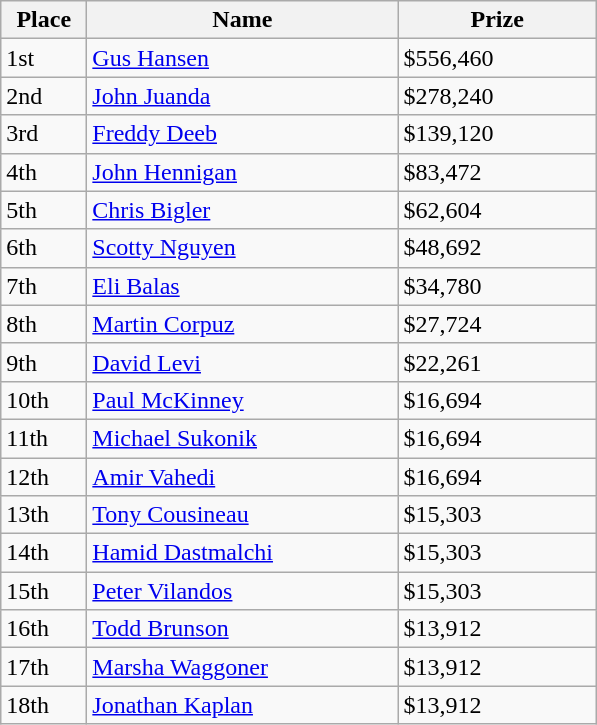<table class="wikitable">
<tr>
<th width="50">Place</th>
<th width="200">Name</th>
<th width="125">Prize</th>
</tr>
<tr>
<td>1st</td>
<td><a href='#'>Gus Hansen</a></td>
<td>$556,460</td>
</tr>
<tr>
<td>2nd</td>
<td><a href='#'>John Juanda</a></td>
<td>$278,240</td>
</tr>
<tr>
<td>3rd</td>
<td><a href='#'>Freddy Deeb</a></td>
<td>$139,120</td>
</tr>
<tr>
<td>4th</td>
<td><a href='#'>John Hennigan</a></td>
<td>$83,472</td>
</tr>
<tr>
<td>5th</td>
<td><a href='#'>Chris Bigler</a></td>
<td>$62,604</td>
</tr>
<tr>
<td>6th</td>
<td><a href='#'>Scotty Nguyen</a></td>
<td>$48,692</td>
</tr>
<tr>
<td>7th</td>
<td><a href='#'>Eli Balas</a></td>
<td>$34,780</td>
</tr>
<tr>
<td>8th</td>
<td><a href='#'>Martin Corpuz</a></td>
<td>$27,724</td>
</tr>
<tr>
<td>9th</td>
<td><a href='#'>David Levi</a></td>
<td>$22,261</td>
</tr>
<tr>
<td>10th</td>
<td><a href='#'>Paul McKinney</a></td>
<td>$16,694</td>
</tr>
<tr>
<td>11th</td>
<td><a href='#'>Michael Sukonik</a></td>
<td>$16,694</td>
</tr>
<tr>
<td>12th</td>
<td><a href='#'>Amir Vahedi</a></td>
<td>$16,694</td>
</tr>
<tr>
<td>13th</td>
<td><a href='#'>Tony Cousineau</a></td>
<td>$15,303</td>
</tr>
<tr>
<td>14th</td>
<td><a href='#'>Hamid Dastmalchi</a></td>
<td>$15,303</td>
</tr>
<tr>
<td>15th</td>
<td><a href='#'>Peter Vilandos</a></td>
<td>$15,303</td>
</tr>
<tr>
<td>16th</td>
<td><a href='#'>Todd Brunson</a></td>
<td>$13,912</td>
</tr>
<tr>
<td>17th</td>
<td><a href='#'>Marsha Waggoner</a></td>
<td>$13,912</td>
</tr>
<tr>
<td>18th</td>
<td><a href='#'>Jonathan Kaplan</a></td>
<td>$13,912</td>
</tr>
</table>
